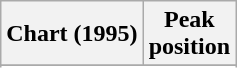<table class="wikitable sortable">
<tr>
<th align="left">Chart (1995)</th>
<th align="center">Peak<br>position</th>
</tr>
<tr>
</tr>
<tr>
</tr>
</table>
